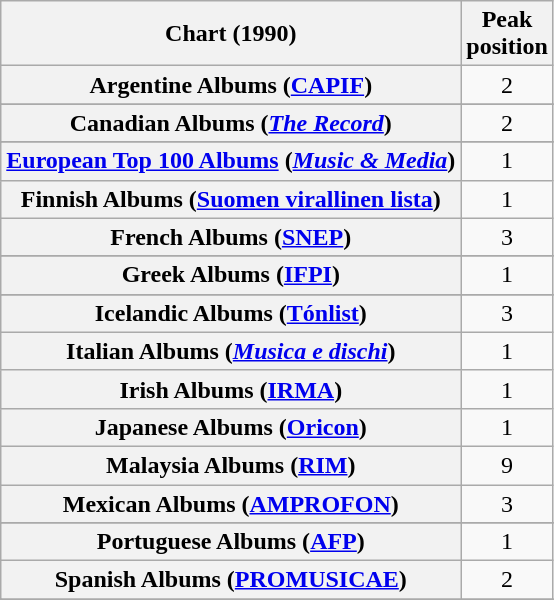<table class="wikitable sortable plainrowheaders">
<tr>
<th>Chart (1990)</th>
<th>Peak<br>position</th>
</tr>
<tr>
<th scope="row">Argentine Albums (<a href='#'>CAPIF</a>)</th>
<td style="text-align:center;">2</td>
</tr>
<tr>
</tr>
<tr>
</tr>
<tr>
</tr>
<tr>
<th scope="row">Canadian Albums (<em><a href='#'>The Record</a></em>)</th>
<td style="text-align:center;">2</td>
</tr>
<tr>
</tr>
<tr>
<th scope="row"><a href='#'>European Top 100 Albums</a> (<em><a href='#'>Music & Media</a></em>)</th>
<td style="text-align:center;">1</td>
</tr>
<tr>
<th scope="row">Finnish Albums (<a href='#'>Suomen virallinen lista</a>)</th>
<td style="text-align:center;">1</td>
</tr>
<tr>
<th scope="row">French Albums (<a href='#'>SNEP</a>)</th>
<td align="center">3</td>
</tr>
<tr>
</tr>
<tr>
<th scope="row">Greek Albums (<a href='#'>IFPI</a>)</th>
<td align="center">1</td>
</tr>
<tr>
</tr>
<tr>
<th scope="row">Icelandic Albums (<a href='#'>Tónlist</a>)</th>
<td align="center">3</td>
</tr>
<tr>
<th scope="row">Italian Albums (<em><a href='#'>Musica e dischi</a></em>)</th>
<td align="center">1</td>
</tr>
<tr>
<th scope="row">Irish Albums (<a href='#'>IRMA</a>)</th>
<td align="center">1</td>
</tr>
<tr>
<th scope="row">Japanese Albums (<a href='#'>Oricon</a>)</th>
<td align="center">1</td>
</tr>
<tr>
<th scope="row">Malaysia Albums (<a href='#'>RIM</a>)</th>
<td align="center">9</td>
</tr>
<tr>
<th scope="row">Mexican Albums (<a href='#'>AMPROFON</a>)</th>
<td align="center">3</td>
</tr>
<tr>
</tr>
<tr>
</tr>
<tr>
<th scope="row">Portuguese Albums (<a href='#'>AFP</a>)</th>
<td align="center">1</td>
</tr>
<tr>
<th scope="row">Spanish Albums (<a href='#'>PROMUSICAE</a>)</th>
<td align="center">2</td>
</tr>
<tr>
</tr>
<tr>
</tr>
<tr>
</tr>
<tr>
</tr>
</table>
